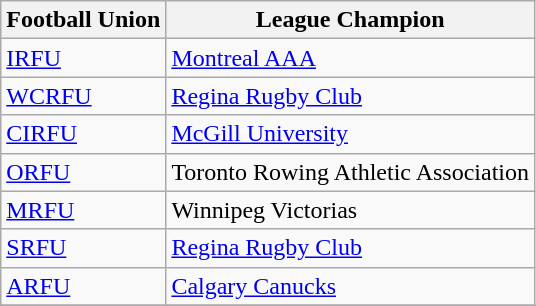<table class="wikitable">
<tr>
<th>Football Union</th>
<th>League Champion</th>
</tr>
<tr>
<td><a href='#'>IRFU</a></td>
<td><a href='#'>Montreal AAA</a></td>
</tr>
<tr>
<td><a href='#'>WCRFU</a></td>
<td><a href='#'>Regina Rugby Club</a></td>
</tr>
<tr>
<td><a href='#'>CIRFU</a></td>
<td><a href='#'>McGill University</a></td>
</tr>
<tr>
<td><a href='#'>ORFU</a></td>
<td>Toronto Rowing Athletic Association</td>
</tr>
<tr>
<td><a href='#'>MRFU</a></td>
<td>Winnipeg Victorias</td>
</tr>
<tr>
<td><a href='#'>SRFU</a></td>
<td><a href='#'>Regina Rugby Club</a></td>
</tr>
<tr>
<td><a href='#'>ARFU</a></td>
<td><a href='#'>Calgary Canucks</a></td>
</tr>
<tr>
</tr>
</table>
